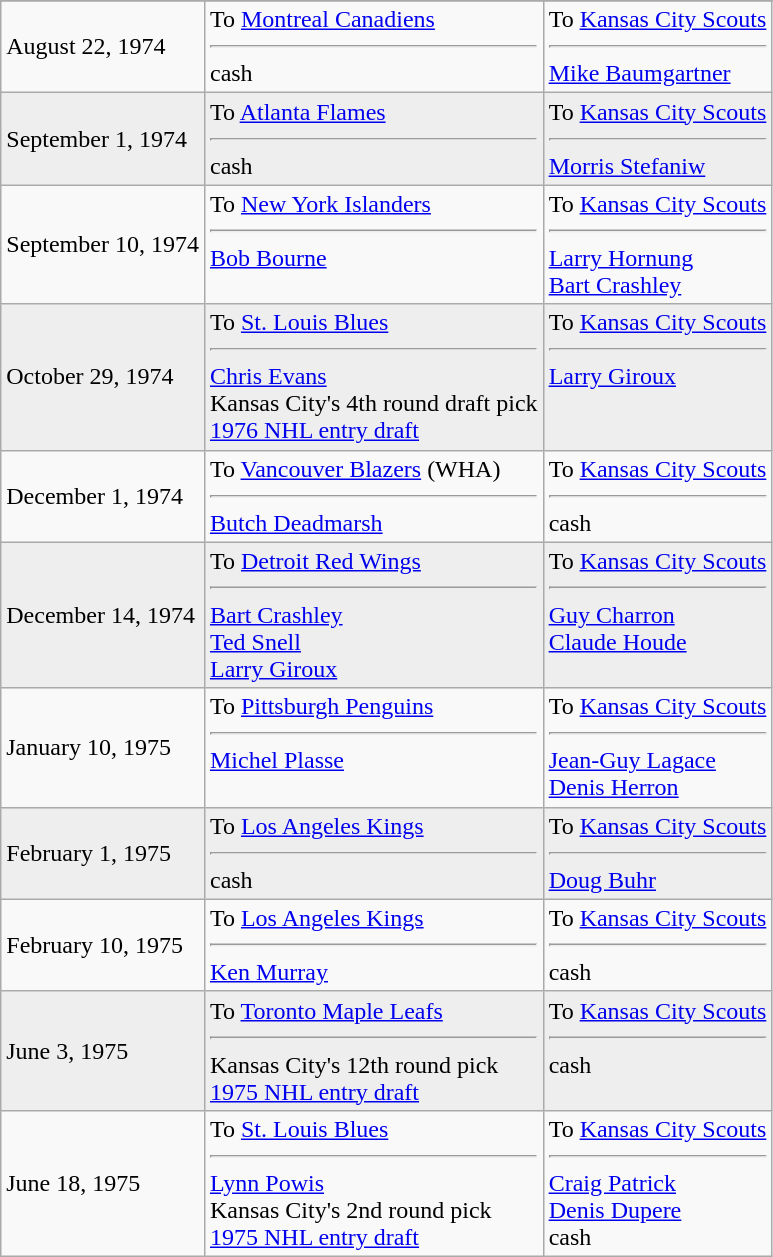<table class="wikitable">
<tr>
</tr>
<tr>
<td>August 22, 1974</td>
<td valign="top">To <a href='#'>Montreal Canadiens</a><hr>cash</td>
<td valign="top">To <a href='#'>Kansas City Scouts</a><hr><a href='#'>Mike Baumgartner</a></td>
</tr>
<tr bgcolor="#eeeeee">
<td>September 1, 1974</td>
<td valign="top">To <a href='#'>Atlanta Flames</a><hr>cash</td>
<td valign="top">To <a href='#'>Kansas City Scouts</a><hr><a href='#'>Morris Stefaniw</a></td>
</tr>
<tr>
<td>September 10, 1974</td>
<td valign="top">To <a href='#'>New York Islanders</a><hr><a href='#'>Bob Bourne</a></td>
<td valign="top">To <a href='#'>Kansas City Scouts</a><hr><a href='#'>Larry Hornung</a> <br> <a href='#'>Bart Crashley</a></td>
</tr>
<tr bgcolor="#eeeeee">
<td>October 29, 1974</td>
<td valign="top">To <a href='#'>St. Louis Blues</a><hr><a href='#'>Chris Evans</a> <br> Kansas City's 4th round draft pick<br><a href='#'>1976 NHL entry draft</a></td>
<td valign="top">To <a href='#'>Kansas City Scouts</a><hr><a href='#'>Larry Giroux</a></td>
</tr>
<tr>
<td>December 1, 1974</td>
<td valign="top">To <a href='#'>Vancouver Blazers</a> (WHA)<hr><a href='#'>Butch Deadmarsh</a></td>
<td valign="top">To <a href='#'>Kansas City Scouts</a><hr>cash</td>
</tr>
<tr bgcolor="#eeeeee">
<td>December 14, 1974</td>
<td valign="top">To <a href='#'>Detroit Red Wings</a><hr><a href='#'>Bart Crashley</a> <br> <a href='#'>Ted Snell</a> <br> <a href='#'>Larry Giroux</a></td>
<td valign="top">To <a href='#'>Kansas City Scouts</a><hr><a href='#'>Guy Charron</a> <br> <a href='#'>Claude Houde</a></td>
</tr>
<tr>
<td>January 10, 1975</td>
<td valign="top">To <a href='#'>Pittsburgh Penguins</a><hr><a href='#'>Michel Plasse</a></td>
<td valign="top">To <a href='#'>Kansas City Scouts</a><hr><a href='#'>Jean-Guy Lagace</a> <br> <a href='#'>Denis Herron</a></td>
</tr>
<tr bgcolor="#eeeeee">
<td>February 1, 1975</td>
<td valign="top">To <a href='#'>Los Angeles Kings</a><hr>cash</td>
<td valign="top">To <a href='#'>Kansas City Scouts</a><hr><a href='#'>Doug Buhr</a></td>
</tr>
<tr>
<td>February 10, 1975</td>
<td valign="top">To <a href='#'>Los Angeles Kings</a><hr><a href='#'>Ken Murray</a></td>
<td valign="top">To <a href='#'>Kansas City Scouts</a><hr>cash</td>
</tr>
<tr bgcolor="#eeeeee">
<td>June 3, 1975</td>
<td valign="top">To <a href='#'>Toronto Maple Leafs</a><hr>Kansas City's 12th round pick <br> <a href='#'>1975 NHL entry draft</a></td>
<td valign="top">To <a href='#'>Kansas City Scouts</a><hr>cash</td>
</tr>
<tr>
<td>June 18, 1975</td>
<td valign="top">To <a href='#'>St. Louis Blues</a><hr><a href='#'>Lynn Powis</a> <br> Kansas City's 2nd round pick <br> <a href='#'>1975 NHL entry draft</a></td>
<td valign="top">To <a href='#'>Kansas City Scouts</a><hr><a href='#'>Craig Patrick</a> <br> <a href='#'>Denis Dupere</a> <br> cash</td>
</tr>
</table>
